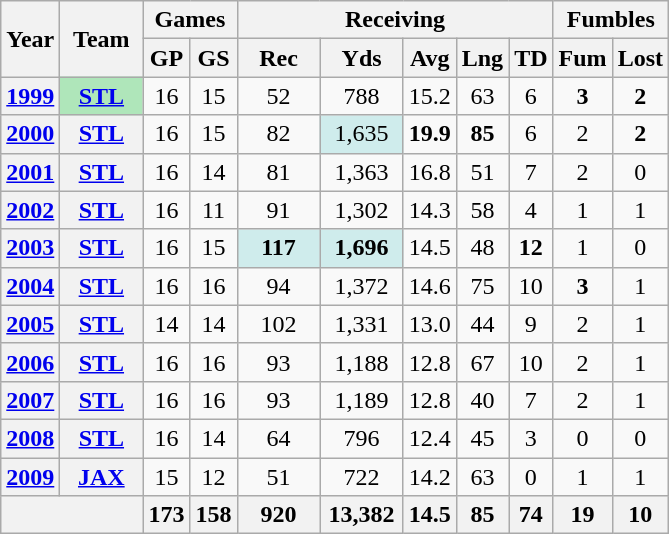<table class=wikitable style="text-align:center;">
<tr>
<th rowspan="2">Year</th>
<th rowspan="2">Team</th>
<th colspan="2">Games</th>
<th colspan="5">Receiving</th>
<th colspan="2">Fumbles</th>
</tr>
<tr>
<th>GP</th>
<th>GS</th>
<th>Rec</th>
<th>Yds</th>
<th>Avg</th>
<th>Lng</th>
<th>TD</th>
<th>Fum</th>
<th>Lost</th>
</tr>
<tr>
<th><a href='#'>1999</a></th>
<th style="background:#afe6ba; width:3em;"><a href='#'>STL</a></th>
<td>16</td>
<td>15</td>
<td>52</td>
<td>788</td>
<td>15.2</td>
<td>63</td>
<td>6</td>
<td><strong>3</strong></td>
<td><strong>2</strong></td>
</tr>
<tr>
<th><a href='#'>2000</a></th>
<th><a href='#'>STL</a></th>
<td>16</td>
<td>15</td>
<td>82</td>
<td style="background:#cfecec; width:3em;">1,635</td>
<td><strong>19.9</strong></td>
<td><strong>85</strong></td>
<td>6</td>
<td>2</td>
<td><strong>2</strong></td>
</tr>
<tr>
<th><a href='#'>2001</a></th>
<th><a href='#'>STL</a></th>
<td>16</td>
<td>14</td>
<td>81</td>
<td>1,363</td>
<td>16.8</td>
<td>51</td>
<td>7</td>
<td>2</td>
<td>0</td>
</tr>
<tr>
<th><a href='#'>2002</a></th>
<th><a href='#'>STL</a></th>
<td>16</td>
<td>11</td>
<td>91</td>
<td>1,302</td>
<td>14.3</td>
<td>58</td>
<td>4</td>
<td>1</td>
<td>1</td>
</tr>
<tr>
<th><a href='#'>2003</a></th>
<th><a href='#'>STL</a></th>
<td>16</td>
<td>15</td>
<td style="background:#cfecec; width:3em;"><strong>117</strong></td>
<td style="background:#cfecec; width:3em;"><strong>1,696</strong></td>
<td>14.5</td>
<td>48</td>
<td><strong>12</strong></td>
<td>1</td>
<td>0</td>
</tr>
<tr>
<th><a href='#'>2004</a></th>
<th><a href='#'>STL</a></th>
<td>16</td>
<td>16</td>
<td>94</td>
<td>1,372</td>
<td>14.6</td>
<td>75</td>
<td>10</td>
<td><strong>3</strong></td>
<td>1</td>
</tr>
<tr>
<th><a href='#'>2005</a></th>
<th><a href='#'>STL</a></th>
<td>14</td>
<td>14</td>
<td>102</td>
<td>1,331</td>
<td>13.0</td>
<td>44</td>
<td>9</td>
<td>2</td>
<td>1</td>
</tr>
<tr>
<th><a href='#'>2006</a></th>
<th><a href='#'>STL</a></th>
<td>16</td>
<td>16</td>
<td>93</td>
<td>1,188</td>
<td>12.8</td>
<td>67</td>
<td>10</td>
<td>2</td>
<td>1</td>
</tr>
<tr>
<th><a href='#'>2007</a></th>
<th><a href='#'>STL</a></th>
<td>16</td>
<td>16</td>
<td>93</td>
<td>1,189</td>
<td>12.8</td>
<td>40</td>
<td>7</td>
<td>2</td>
<td>1</td>
</tr>
<tr>
<th><a href='#'>2008</a></th>
<th><a href='#'>STL</a></th>
<td>16</td>
<td>14</td>
<td>64</td>
<td>796</td>
<td>12.4</td>
<td>45</td>
<td>3</td>
<td>0</td>
<td>0</td>
</tr>
<tr>
<th><a href='#'>2009</a></th>
<th><a href='#'>JAX</a></th>
<td>15</td>
<td>12</td>
<td>51</td>
<td>722</td>
<td>14.2</td>
<td>63</td>
<td>0</td>
<td>1</td>
<td>1</td>
</tr>
<tr>
<th colspan="2"></th>
<th>173</th>
<th>158</th>
<th>920</th>
<th>13,382</th>
<th>14.5</th>
<th>85</th>
<th>74</th>
<th>19</th>
<th>10</th>
</tr>
</table>
